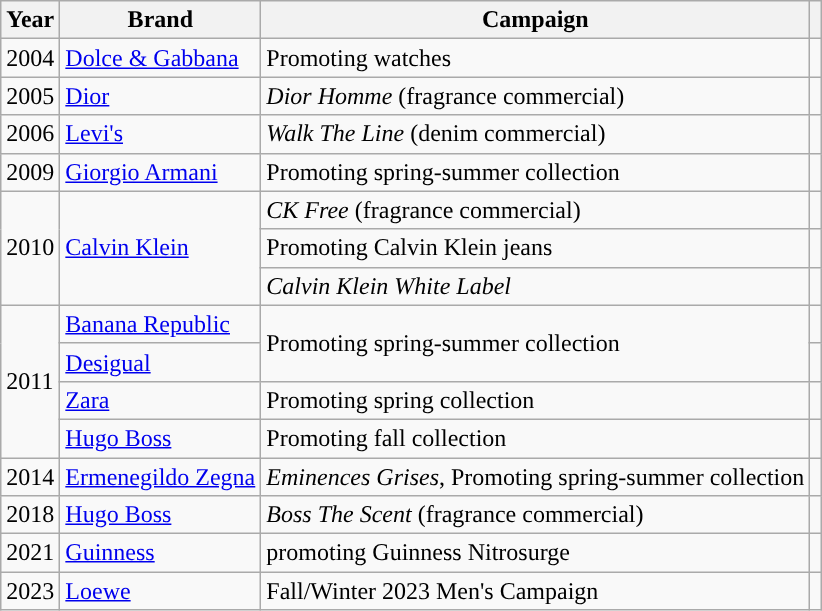<table class="wikitable plainrowheaders unsortable">
<tr>
<th scope="col">Year</th>
<th scope="col">Brand</th>
<th scope="col">Campaign</th>
<th scope="col" class="unsortable"></th>
</tr>
<tr>
<td>2004</td>
<td><a href='#'>Dolce & Gabbana</a></td>
<td>Promoting watches</td>
<td></td>
</tr>
<tr>
<td>2005</td>
<td><a href='#'>Dior</a></td>
<td><em>Dior Homme</em> (fragrance commercial)</td>
<td></td>
</tr>
<tr>
<td>2006</td>
<td><a href='#'>Levi's</a></td>
<td><em>Walk The Line</em> (denim commercial)</td>
<td></td>
</tr>
<tr>
<td>2009</td>
<td><a href='#'>Giorgio Armani</a></td>
<td>Promoting spring-summer collection</td>
<td></td>
</tr>
<tr>
<td rowspan="3">2010</td>
<td rowspan="3"><a href='#'>Calvin Klein</a></td>
<td><em>CK Free</em> (fragrance commercial)</td>
<td></td>
</tr>
<tr>
<td>Promoting Calvin Klein jeans</td>
<td></td>
</tr>
<tr>
<td><em>Calvin Klein White Label</em></td>
<td></td>
</tr>
<tr>
<td rowspan="4">2011</td>
<td><a href='#'>Banana Republic</a></td>
<td rowspan="2">Promoting spring-summer collection</td>
<td></td>
</tr>
<tr>
<td><a href='#'>Desigual</a></td>
<td></td>
</tr>
<tr>
<td><a href='#'>Zara</a></td>
<td>Promoting spring collection</td>
<td></td>
</tr>
<tr>
<td><a href='#'>Hugo Boss</a></td>
<td>Promoting fall collection</td>
<td></td>
</tr>
<tr>
<td>2014</td>
<td><a href='#'>Ermenegildo Zegna</a></td>
<td><em>Eminences Grises</em>, Promoting spring-summer collection</td>
<td></td>
</tr>
<tr>
<td>2018</td>
<td><a href='#'>Hugo Boss</a></td>
<td><em>Boss The Scent</em> (fragrance commercial)</td>
<td></td>
</tr>
<tr>
<td>2021</td>
<td><a href='#'>Guinness</a></td>
<td>promoting Guinness Nitrosurge</td>
<td></td>
</tr>
<tr>
<td>2023</td>
<td><a href='#'>Loewe</a></td>
<td>Fall/Winter 2023 Men's Campaign</td>
<td></td>
</tr>
</table>
